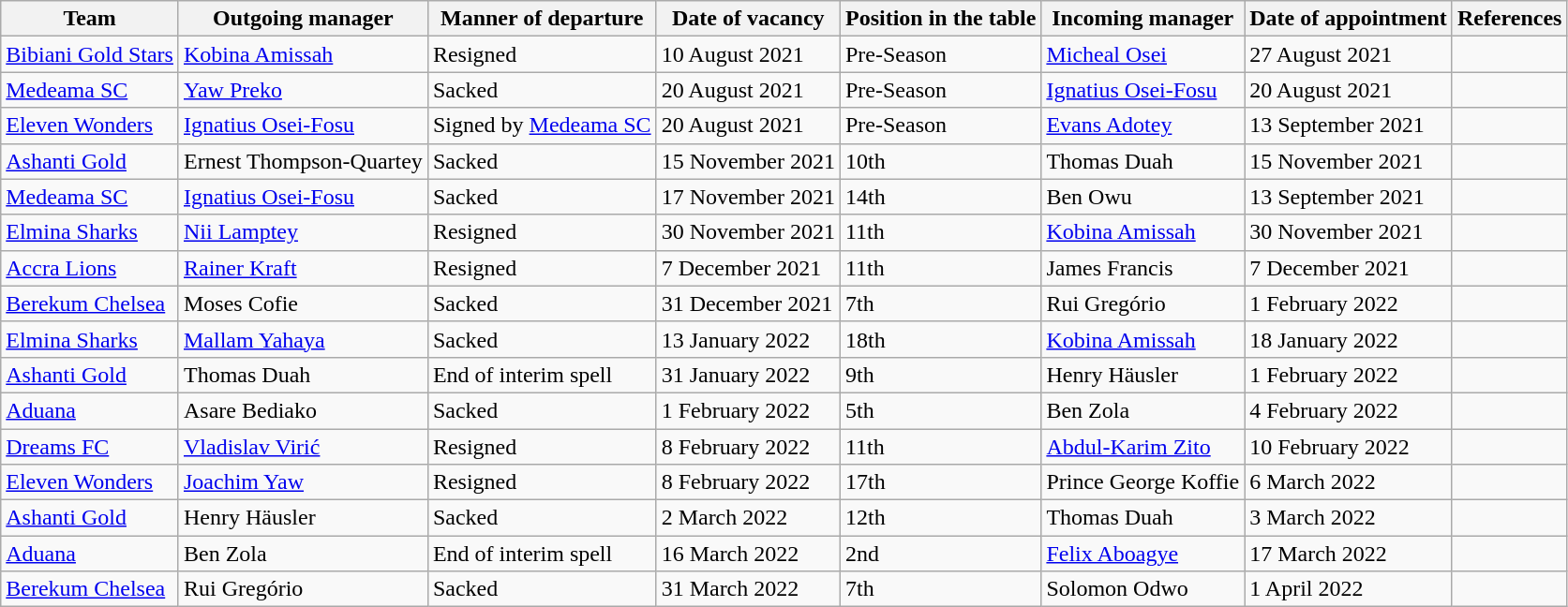<table class="wikitable">
<tr>
<th>Team</th>
<th>Outgoing manager</th>
<th>Manner of departure</th>
<th>Date of vacancy</th>
<th>Position in the table</th>
<th>Incoming manager</th>
<th>Date of appointment</th>
<th>References</th>
</tr>
<tr>
<td><a href='#'>Bibiani Gold Stars</a></td>
<td><a href='#'>Kobina Amissah</a></td>
<td>Resigned</td>
<td>10 August 2021</td>
<td>Pre-Season</td>
<td><a href='#'>Micheal Osei</a></td>
<td>27 August 2021</td>
<td></td>
</tr>
<tr>
<td><a href='#'>Medeama SC</a></td>
<td><a href='#'>Yaw Preko</a></td>
<td>Sacked</td>
<td>20 August 2021</td>
<td>Pre-Season</td>
<td><a href='#'>Ignatius Osei-Fosu</a></td>
<td>20 August 2021</td>
<td></td>
</tr>
<tr>
<td><a href='#'>Eleven Wonders</a></td>
<td><a href='#'>Ignatius Osei-Fosu</a></td>
<td>Signed by <a href='#'>Medeama SC</a></td>
<td>20 August 2021</td>
<td>Pre-Season</td>
<td><a href='#'>Evans Adotey</a></td>
<td>13 September 2021</td>
<td></td>
</tr>
<tr>
<td><a href='#'>Ashanti Gold</a></td>
<td>Ernest Thompson-Quartey</td>
<td>Sacked</td>
<td>15 November 2021</td>
<td>10th</td>
<td>Thomas Duah</td>
<td>15 November 2021</td>
<td></td>
</tr>
<tr>
<td><a href='#'>Medeama SC</a></td>
<td><a href='#'>Ignatius Osei-Fosu</a></td>
<td>Sacked</td>
<td>17 November 2021</td>
<td>14th</td>
<td>Ben Owu</td>
<td>13 September 2021</td>
<td></td>
</tr>
<tr>
<td><a href='#'>Elmina Sharks</a></td>
<td><a href='#'>Nii Lamptey</a></td>
<td>Resigned</td>
<td>30 November 2021</td>
<td>11th</td>
<td><a href='#'>Kobina Amissah</a></td>
<td>30 November 2021</td>
<td></td>
</tr>
<tr>
<td><a href='#'>Accra Lions</a></td>
<td><a href='#'>Rainer Kraft</a></td>
<td>Resigned</td>
<td>7 December 2021</td>
<td>11th</td>
<td>James Francis</td>
<td>7 December 2021</td>
<td></td>
</tr>
<tr>
<td><a href='#'>Berekum Chelsea</a></td>
<td>Moses Cofie</td>
<td>Sacked</td>
<td>31 December 2021</td>
<td>7th</td>
<td>Rui Gregório</td>
<td>1 February 2022</td>
<td></td>
</tr>
<tr>
<td><a href='#'>Elmina Sharks</a></td>
<td><a href='#'>Mallam Yahaya</a></td>
<td>Sacked</td>
<td>13 January 2022</td>
<td>18th</td>
<td><a href='#'>Kobina Amissah</a></td>
<td>18 January 2022</td>
<td></td>
</tr>
<tr>
<td><a href='#'>Ashanti Gold</a></td>
<td>Thomas Duah</td>
<td>End of interim spell</td>
<td>31 January 2022</td>
<td>9th</td>
<td>Henry Häusler</td>
<td>1 February 2022</td>
<td></td>
</tr>
<tr>
<td><a href='#'>Aduana</a></td>
<td>Asare Bediako</td>
<td>Sacked</td>
<td>1 February 2022</td>
<td>5th</td>
<td>Ben Zola</td>
<td>4 February 2022</td>
<td></td>
</tr>
<tr>
<td><a href='#'>Dreams FC</a></td>
<td><a href='#'>Vladislav Virić</a></td>
<td>Resigned</td>
<td>8 February 2022</td>
<td>11th</td>
<td><a href='#'>Abdul-Karim Zito</a></td>
<td>10 February 2022</td>
<td></td>
</tr>
<tr>
<td><a href='#'>Eleven Wonders</a></td>
<td><a href='#'>Joachim Yaw</a></td>
<td>Resigned</td>
<td>8 February 2022</td>
<td>17th</td>
<td>Prince George Koffie</td>
<td>6 March 2022</td>
<td></td>
</tr>
<tr>
<td><a href='#'>Ashanti Gold</a></td>
<td>Henry Häusler</td>
<td>Sacked</td>
<td>2 March 2022</td>
<td>12th</td>
<td>Thomas Duah</td>
<td>3 March 2022</td>
<td></td>
</tr>
<tr>
<td><a href='#'>Aduana</a></td>
<td>Ben Zola</td>
<td>End of interim spell</td>
<td>16 March 2022</td>
<td>2nd</td>
<td><a href='#'>Felix Aboagye</a></td>
<td>17 March 2022</td>
<td></td>
</tr>
<tr>
<td><a href='#'>Berekum Chelsea</a></td>
<td>Rui Gregório</td>
<td>Sacked</td>
<td>31 March 2022</td>
<td>7th</td>
<td>Solomon Odwo</td>
<td>1 April 2022</td>
<td></td>
</tr>
</table>
